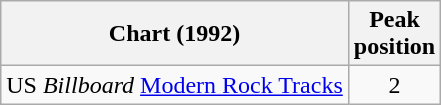<table class="wikitable">
<tr>
<th>Chart (1992)</th>
<th>Peak<br>position</th>
</tr>
<tr>
<td>US <em>Billboard</em> <a href='#'>Modern Rock Tracks</a></td>
<td style="text-align:center;">2</td>
</tr>
</table>
